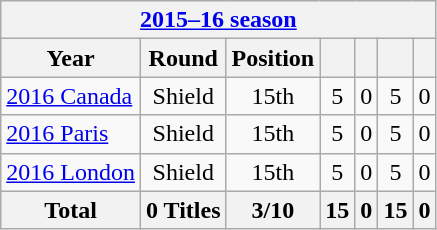<table class="wikitable" style="text-align: center;">
<tr>
<th colspan=10><a href='#'>2015–16 season</a></th>
</tr>
<tr>
<th>Year</th>
<th>Round</th>
<th>Position</th>
<th></th>
<th></th>
<th></th>
<th></th>
</tr>
<tr>
<td align=left> <a href='#'>2016 Canada</a></td>
<td>Shield</td>
<td>15th</td>
<td>5</td>
<td>0</td>
<td>5</td>
<td>0</td>
</tr>
<tr>
<td align=left> <a href='#'>2016 Paris</a></td>
<td>Shield</td>
<td>15th</td>
<td>5</td>
<td>0</td>
<td>5</td>
<td>0</td>
</tr>
<tr>
<td align=left> <a href='#'>2016 London</a></td>
<td>Shield</td>
<td>15th</td>
<td>5</td>
<td>0</td>
<td>5</td>
<td>0</td>
</tr>
<tr>
<th>Total</th>
<th>0 Titles</th>
<th>3/10</th>
<th>15</th>
<th>0</th>
<th>15</th>
<th>0</th>
</tr>
</table>
